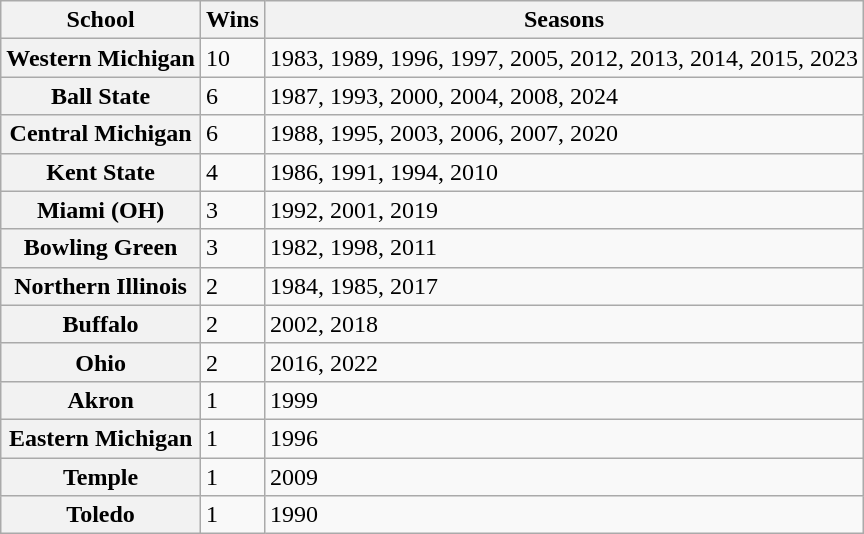<table class="wikitable">
<tr>
<th>School</th>
<th>Wins</th>
<th>Seasons</th>
</tr>
<tr>
<th Style = >Western Michigan</th>
<td>10</td>
<td>1983, 1989, 1996, 1997, 2005, 2012, 2013, 2014, 2015, 2023</td>
</tr>
<tr>
<th Style = >Ball State</th>
<td>6</td>
<td>1987, 1993, 2000, 2004, 2008, 2024</td>
</tr>
<tr>
<th Style = >Central Michigan</th>
<td>6</td>
<td>1988, 1995, 2003, 2006, 2007, 2020</td>
</tr>
<tr>
<th Style = >Kent State</th>
<td>4</td>
<td>1986, 1991, 1994, 2010</td>
</tr>
<tr>
<th Style = >Miami (OH)</th>
<td>3</td>
<td>1992, 2001, 2019</td>
</tr>
<tr>
<th Style = >Bowling Green</th>
<td>3</td>
<td>1982, 1998, 2011</td>
</tr>
<tr>
<th Style = >Northern Illinois</th>
<td>2</td>
<td>1984, 1985, 2017</td>
</tr>
<tr>
<th Style = >Buffalo</th>
<td>2</td>
<td>2002, 2018</td>
</tr>
<tr>
<th Style = >Ohio</th>
<td>2</td>
<td>2016, 2022</td>
</tr>
<tr>
<th Style = >Akron</th>
<td>1</td>
<td>1999</td>
</tr>
<tr>
<th Style = >Eastern Michigan</th>
<td>1</td>
<td>1996</td>
</tr>
<tr>
<th Style = >Temple</th>
<td>1</td>
<td>2009</td>
</tr>
<tr>
<th Style = >Toledo</th>
<td>1</td>
<td>1990</td>
</tr>
</table>
